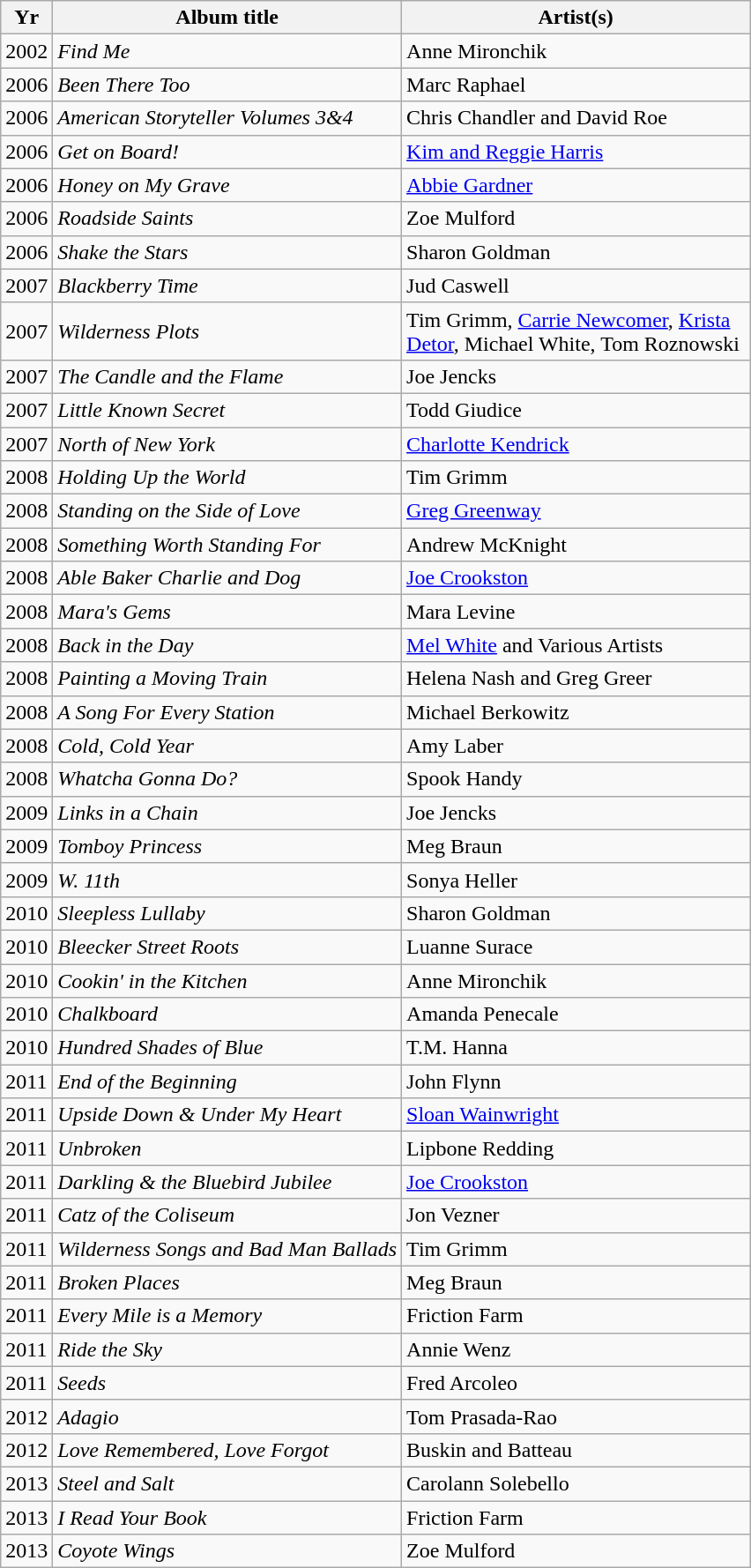<table class="wikitable sortable" style="text-align:left;">
<tr>
<th>Yr</th>
<th>Album title</th>
<th style="width:16em;">Artist(s)</th>
</tr>
<tr>
<td>2002</td>
<td><em>Find Me</em></td>
<td>Anne Mironchik</td>
</tr>
<tr>
<td>2006</td>
<td><em>Been There Too</em></td>
<td>Marc Raphael</td>
</tr>
<tr>
<td>2006</td>
<td><em>American Storyteller Volumes 3&4</em></td>
<td>Chris Chandler and David Roe</td>
</tr>
<tr>
<td>2006</td>
<td><em>Get on Board!</em></td>
<td><a href='#'>Kim and Reggie Harris</a></td>
</tr>
<tr>
<td>2006</td>
<td><em>Honey on My Grave</em></td>
<td><a href='#'>Abbie Gardner</a></td>
</tr>
<tr>
<td>2006</td>
<td><em>Roadside Saints</em></td>
<td>Zoe Mulford</td>
</tr>
<tr>
<td>2006</td>
<td><em>Shake the Stars</em></td>
<td>Sharon Goldman</td>
</tr>
<tr>
<td>2007</td>
<td><em>Blackberry Time</em></td>
<td>Jud Caswell</td>
</tr>
<tr>
<td>2007</td>
<td><em>Wilderness Plots</em></td>
<td>Tim Grimm, <a href='#'>Carrie Newcomer</a>, <a href='#'>Krista Detor</a>, Michael White, Tom Roznowski</td>
</tr>
<tr>
<td>2007</td>
<td><em>The Candle and the Flame</em></td>
<td>Joe Jencks</td>
</tr>
<tr>
<td>2007</td>
<td><em>Little Known Secret</em></td>
<td>Todd Giudice</td>
</tr>
<tr>
<td>2007</td>
<td><em>North of New York</em></td>
<td><a href='#'>Charlotte Kendrick</a></td>
</tr>
<tr>
<td>2008</td>
<td><em>Holding Up the World</em></td>
<td>Tim Grimm</td>
</tr>
<tr>
<td>2008</td>
<td><em>Standing on the Side of Love</em></td>
<td><a href='#'>Greg Greenway</a></td>
</tr>
<tr>
<td>2008</td>
<td><em>Something Worth Standing For</em></td>
<td>Andrew McKnight</td>
</tr>
<tr>
<td>2008</td>
<td><em>Able Baker Charlie and Dog</em></td>
<td><a href='#'>Joe Crookston</a></td>
</tr>
<tr>
<td>2008</td>
<td><em>Mara's Gems</em></td>
<td>Mara Levine</td>
</tr>
<tr>
<td>2008</td>
<td><em>Back in the Day</em></td>
<td><a href='#'>Mel White</a> and Various Artists</td>
</tr>
<tr>
<td>2008</td>
<td><em>Painting a Moving Train</em></td>
<td>Helena Nash and Greg Greer</td>
</tr>
<tr>
<td>2008</td>
<td><em>A Song For Every Station</em></td>
<td>Michael Berkowitz</td>
</tr>
<tr>
<td>2008</td>
<td><em>Cold, Cold Year</em></td>
<td>Amy Laber</td>
</tr>
<tr>
<td>2008</td>
<td><em>Whatcha Gonna Do?</em></td>
<td>Spook Handy</td>
</tr>
<tr>
<td>2009</td>
<td><em>Links in a Chain</em></td>
<td>Joe Jencks</td>
</tr>
<tr>
<td>2009</td>
<td><em>Tomboy Princess</em></td>
<td>Meg Braun</td>
</tr>
<tr>
<td>2009</td>
<td><em>W. 11th</em></td>
<td>Sonya Heller</td>
</tr>
<tr>
<td>2010</td>
<td><em>Sleepless Lullaby</em></td>
<td>Sharon Goldman</td>
</tr>
<tr>
<td>2010</td>
<td><em>Bleecker Street Roots</em></td>
<td>Luanne Surace</td>
</tr>
<tr>
<td>2010</td>
<td><em>Cookin' in the Kitchen</em></td>
<td>Anne Mironchik</td>
</tr>
<tr>
<td>2010</td>
<td><em>Chalkboard</em></td>
<td>Amanda Penecale</td>
</tr>
<tr>
<td>2010</td>
<td><em>Hundred Shades of Blue</em></td>
<td>T.M. Hanna</td>
</tr>
<tr>
<td>2011</td>
<td><em>End of the Beginning</em></td>
<td>John Flynn</td>
</tr>
<tr>
<td>2011</td>
<td><em>Upside Down & Under My Heart</em></td>
<td><a href='#'>Sloan Wainwright</a></td>
</tr>
<tr>
<td>2011</td>
<td><em>Unbroken</em></td>
<td>Lipbone Redding</td>
</tr>
<tr>
<td>2011</td>
<td><em>Darkling & the Bluebird Jubilee</em></td>
<td><a href='#'>Joe Crookston</a></td>
</tr>
<tr>
<td>2011</td>
<td><em>Catz of the Coliseum</em></td>
<td>Jon Vezner</td>
</tr>
<tr>
<td>2011</td>
<td><em>Wilderness Songs and Bad Man Ballads</em></td>
<td>Tim Grimm</td>
</tr>
<tr>
<td>2011</td>
<td><em>Broken Places</em></td>
<td>Meg Braun</td>
</tr>
<tr>
<td>2011</td>
<td><em>Every Mile is a Memory</em></td>
<td>Friction Farm</td>
</tr>
<tr>
<td>2011</td>
<td><em>Ride the Sky </em></td>
<td>Annie Wenz</td>
</tr>
<tr>
<td>2011</td>
<td><em>Seeds</em></td>
<td>Fred Arcoleo</td>
</tr>
<tr>
<td>2012</td>
<td><em>Adagio</em></td>
<td>Tom Prasada-Rao</td>
</tr>
<tr>
<td>2012</td>
<td><em>Love Remembered, Love Forgot</em></td>
<td>Buskin and Batteau</td>
</tr>
<tr>
<td>2013</td>
<td><em>Steel and Salt</em></td>
<td>Carolann Solebello</td>
</tr>
<tr>
<td>2013</td>
<td><em>I Read Your Book</em></td>
<td>Friction Farm</td>
</tr>
<tr>
<td>2013</td>
<td><em>Coyote Wings</em></td>
<td>Zoe Mulford</td>
</tr>
</table>
